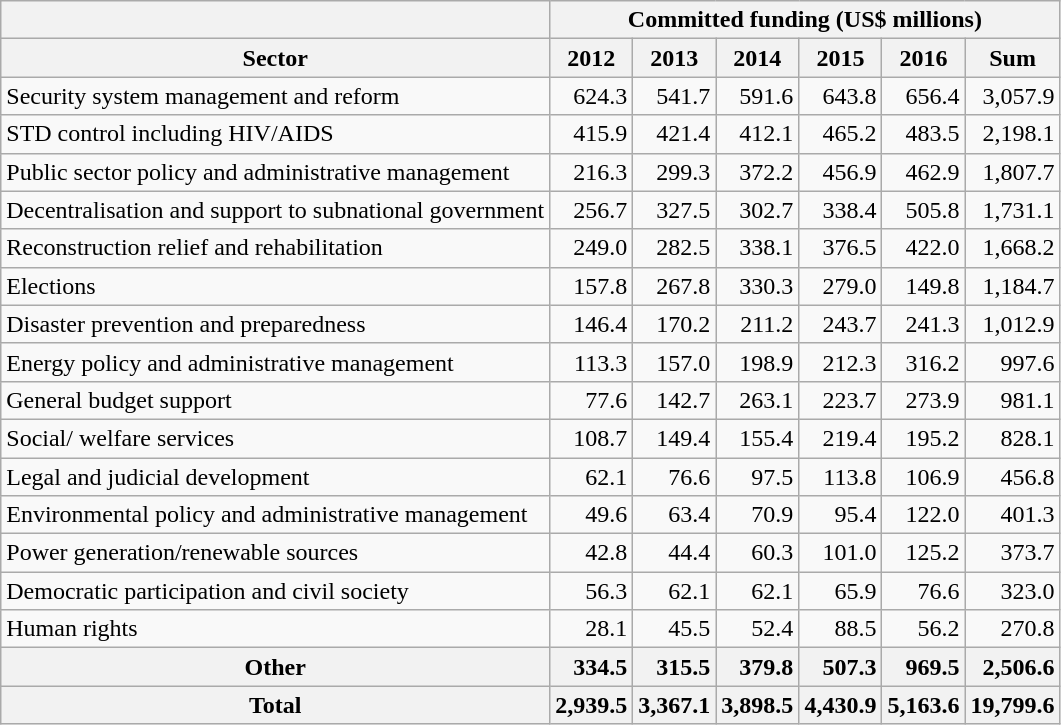<table class="sortable wikitable">
<tr>
<th></th>
<th colspan="7">Committed funding (US$ millions)</th>
</tr>
<tr>
<th>Sector</th>
<th>2012</th>
<th>2013</th>
<th>2014</th>
<th>2015</th>
<th>2016</th>
<th>Sum</th>
</tr>
<tr>
<td>Security system management and reform</td>
<td style="text-align:right;">624.3</td>
<td style="text-align:right;">541.7</td>
<td style="text-align:right;">591.6</td>
<td style="text-align:right;">643.8</td>
<td style="text-align:right;">656.4</td>
<td style="text-align:right;">3,057.9</td>
</tr>
<tr>
<td>STD control including HIV/AIDS</td>
<td style="text-align:right;">415.9</td>
<td style="text-align:right;">421.4</td>
<td style="text-align:right;">412.1</td>
<td style="text-align:right;">465.2</td>
<td style="text-align:right;">483.5</td>
<td style="text-align:right;">2,198.1</td>
</tr>
<tr>
<td>Public sector policy and administrative management</td>
<td style="text-align:right;">216.3</td>
<td style="text-align:right;">299.3</td>
<td style="text-align:right;">372.2</td>
<td style="text-align:right;">456.9</td>
<td style="text-align:right;">462.9</td>
<td style="text-align:right;">1,807.7</td>
</tr>
<tr>
<td>Decentralisation and support to subnational government</td>
<td style="text-align:right;">256.7</td>
<td style="text-align:right;">327.5</td>
<td style="text-align:right;">302.7</td>
<td style="text-align:right;">338.4</td>
<td style="text-align:right;">505.8</td>
<td style="text-align:right;">1,731.1</td>
</tr>
<tr>
<td>Reconstruction relief and rehabilitation</td>
<td style="text-align:right;">249.0</td>
<td style="text-align:right;">282.5</td>
<td style="text-align:right;">338.1</td>
<td style="text-align:right;">376.5</td>
<td style="text-align:right;">422.0</td>
<td style="text-align:right;">1,668.2</td>
</tr>
<tr>
<td>Elections</td>
<td style="text-align:right;">157.8</td>
<td style="text-align:right;">267.8</td>
<td style="text-align:right;">330.3</td>
<td style="text-align:right;">279.0</td>
<td style="text-align:right;">149.8</td>
<td style="text-align:right;">1,184.7</td>
</tr>
<tr>
<td>Disaster prevention and preparedness</td>
<td style="text-align:right;">146.4</td>
<td style="text-align:right;">170.2</td>
<td style="text-align:right;">211.2</td>
<td style="text-align:right;">243.7</td>
<td style="text-align:right;">241.3</td>
<td style="text-align:right;">1,012.9</td>
</tr>
<tr>
<td>Energy policy and administrative management</td>
<td style="text-align:right;">113.3</td>
<td style="text-align:right;">157.0</td>
<td style="text-align:right;">198.9</td>
<td style="text-align:right;">212.3</td>
<td style="text-align:right;">316.2</td>
<td style="text-align:right;">997.6</td>
</tr>
<tr>
<td>General budget support</td>
<td style="text-align:right;">77.6</td>
<td style="text-align:right;">142.7</td>
<td style="text-align:right;">263.1</td>
<td style="text-align:right;">223.7</td>
<td style="text-align:right;">273.9</td>
<td style="text-align:right;">981.1</td>
</tr>
<tr>
<td>Social/ welfare services</td>
<td style="text-align:right;">108.7</td>
<td style="text-align:right;">149.4</td>
<td style="text-align:right;">155.4</td>
<td style="text-align:right;">219.4</td>
<td style="text-align:right;">195.2</td>
<td style="text-align:right;">828.1</td>
</tr>
<tr>
<td>Legal and judicial development</td>
<td style="text-align:right;">62.1</td>
<td style="text-align:right;">76.6</td>
<td style="text-align:right;">97.5</td>
<td style="text-align:right;">113.8</td>
<td style="text-align:right;">106.9</td>
<td style="text-align:right;">456.8</td>
</tr>
<tr>
<td>Environmental policy and administrative management</td>
<td style="text-align:right;">49.6</td>
<td style="text-align:right;">63.4</td>
<td style="text-align:right;">70.9</td>
<td style="text-align:right;">95.4</td>
<td style="text-align:right;">122.0</td>
<td style="text-align:right;">401.3</td>
</tr>
<tr>
<td>Power generation/renewable sources</td>
<td style="text-align:right;">42.8</td>
<td style="text-align:right;">44.4</td>
<td style="text-align:right;">60.3</td>
<td style="text-align:right;">101.0</td>
<td style="text-align:right;">125.2</td>
<td style="text-align:right;">373.7</td>
</tr>
<tr>
<td>Democratic participation and civil society</td>
<td style="text-align:right;">56.3</td>
<td style="text-align:right;">62.1</td>
<td style="text-align:right;">62.1</td>
<td style="text-align:right;">65.9</td>
<td style="text-align:right;">76.6</td>
<td style="text-align:right;">323.0</td>
</tr>
<tr>
<td>Human rights</td>
<td style="text-align:right;">28.1</td>
<td style="text-align:right;">45.5</td>
<td style="text-align:right;">52.4</td>
<td style="text-align:right;">88.5</td>
<td style="text-align:right;">56.2</td>
<td style="text-align:right;">270.8</td>
</tr>
<tr>
<th>Other</th>
<th style="text-align:right;">334.5</th>
<th style="text-align:right;">315.5</th>
<th style="text-align:right;">379.8</th>
<th style="text-align:right;">507.3</th>
<th style="text-align:right;">969.5</th>
<th style="text-align:right;">2,506.6</th>
</tr>
<tr>
<th>Total</th>
<th style="text-align:right;">2,939.5</th>
<th style="text-align:right;">3,367.1</th>
<th style="text-align:right;">3,898.5</th>
<th style="text-align:right;">4,430.9</th>
<th style="text-align:right;">5,163.6</th>
<th style="text-align:right;">19,799.6</th>
</tr>
</table>
